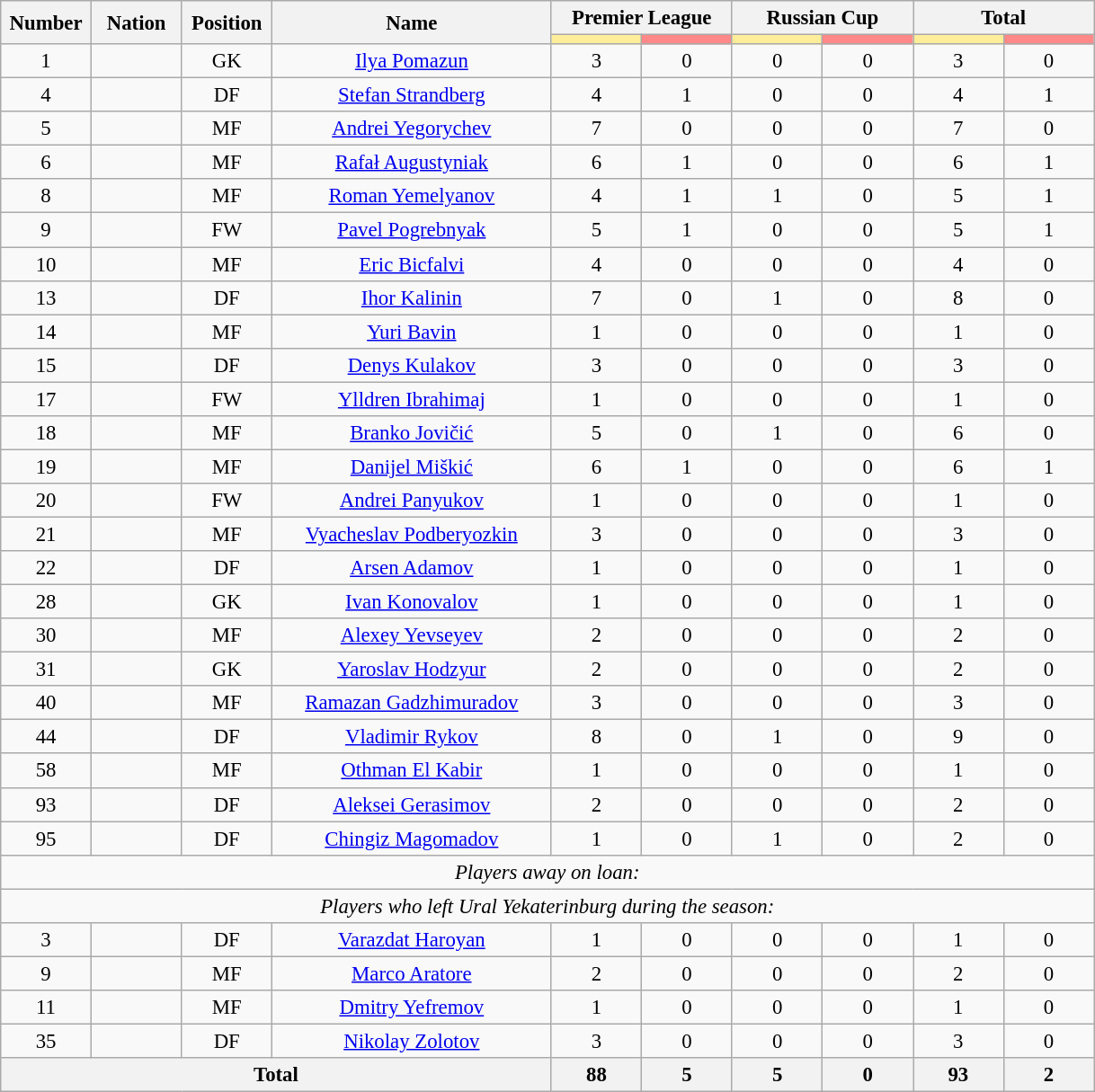<table class="wikitable" style="font-size: 95%; text-align: center;">
<tr>
<th rowspan=2 width=60>Number</th>
<th rowspan=2 width=60>Nation</th>
<th rowspan=2 width=60>Position</th>
<th rowspan=2 width=200>Name</th>
<th colspan=2>Premier League</th>
<th colspan=2>Russian Cup</th>
<th colspan=2>Total</th>
</tr>
<tr>
<th style="width:60px; background:#fe9;"></th>
<th style="width:60px; background:#ff8888;"></th>
<th style="width:60px; background:#fe9;"></th>
<th style="width:60px; background:#ff8888;"></th>
<th style="width:60px; background:#fe9;"></th>
<th style="width:60px; background:#ff8888;"></th>
</tr>
<tr>
<td>1</td>
<td></td>
<td>GK</td>
<td><a href='#'>Ilya Pomazun</a></td>
<td>3</td>
<td>0</td>
<td>0</td>
<td>0</td>
<td>3</td>
<td>0</td>
</tr>
<tr>
<td>4</td>
<td></td>
<td>DF</td>
<td><a href='#'>Stefan Strandberg</a></td>
<td>4</td>
<td>1</td>
<td>0</td>
<td>0</td>
<td>4</td>
<td>1</td>
</tr>
<tr>
<td>5</td>
<td></td>
<td>MF</td>
<td><a href='#'>Andrei Yegorychev</a></td>
<td>7</td>
<td>0</td>
<td>0</td>
<td>0</td>
<td>7</td>
<td>0</td>
</tr>
<tr>
<td>6</td>
<td></td>
<td>MF</td>
<td><a href='#'>Rafał Augustyniak</a></td>
<td>6</td>
<td>1</td>
<td>0</td>
<td>0</td>
<td>6</td>
<td>1</td>
</tr>
<tr>
<td>8</td>
<td></td>
<td>MF</td>
<td><a href='#'>Roman Yemelyanov</a></td>
<td>4</td>
<td>1</td>
<td>1</td>
<td>0</td>
<td>5</td>
<td>1</td>
</tr>
<tr>
<td>9</td>
<td></td>
<td>FW</td>
<td><a href='#'>Pavel Pogrebnyak</a></td>
<td>5</td>
<td>1</td>
<td>0</td>
<td>0</td>
<td>5</td>
<td>1</td>
</tr>
<tr>
<td>10</td>
<td></td>
<td>MF</td>
<td><a href='#'>Eric Bicfalvi</a></td>
<td>4</td>
<td>0</td>
<td>0</td>
<td>0</td>
<td>4</td>
<td>0</td>
</tr>
<tr>
<td>13</td>
<td></td>
<td>DF</td>
<td><a href='#'>Ihor Kalinin</a></td>
<td>7</td>
<td>0</td>
<td>1</td>
<td>0</td>
<td>8</td>
<td>0</td>
</tr>
<tr>
<td>14</td>
<td></td>
<td>MF</td>
<td><a href='#'>Yuri Bavin</a></td>
<td>1</td>
<td>0</td>
<td>0</td>
<td>0</td>
<td>1</td>
<td>0</td>
</tr>
<tr>
<td>15</td>
<td></td>
<td>DF</td>
<td><a href='#'>Denys Kulakov</a></td>
<td>3</td>
<td>0</td>
<td>0</td>
<td>0</td>
<td>3</td>
<td>0</td>
</tr>
<tr>
<td>17</td>
<td></td>
<td>FW</td>
<td><a href='#'>Ylldren Ibrahimaj</a></td>
<td>1</td>
<td>0</td>
<td>0</td>
<td>0</td>
<td>1</td>
<td>0</td>
</tr>
<tr>
<td>18</td>
<td></td>
<td>MF</td>
<td><a href='#'>Branko Jovičić</a></td>
<td>5</td>
<td>0</td>
<td>1</td>
<td>0</td>
<td>6</td>
<td>0</td>
</tr>
<tr>
<td>19</td>
<td></td>
<td>MF</td>
<td><a href='#'>Danijel Miškić</a></td>
<td>6</td>
<td>1</td>
<td>0</td>
<td>0</td>
<td>6</td>
<td>1</td>
</tr>
<tr>
<td>20</td>
<td></td>
<td>FW</td>
<td><a href='#'>Andrei Panyukov</a></td>
<td>1</td>
<td>0</td>
<td>0</td>
<td>0</td>
<td>1</td>
<td>0</td>
</tr>
<tr>
<td>21</td>
<td></td>
<td>MF</td>
<td><a href='#'>Vyacheslav Podberyozkin</a></td>
<td>3</td>
<td>0</td>
<td>0</td>
<td>0</td>
<td>3</td>
<td>0</td>
</tr>
<tr>
<td>22</td>
<td></td>
<td>DF</td>
<td><a href='#'>Arsen Adamov</a></td>
<td>1</td>
<td>0</td>
<td>0</td>
<td>0</td>
<td>1</td>
<td>0</td>
</tr>
<tr>
<td>28</td>
<td></td>
<td>GK</td>
<td><a href='#'>Ivan Konovalov</a></td>
<td>1</td>
<td>0</td>
<td>0</td>
<td>0</td>
<td>1</td>
<td>0</td>
</tr>
<tr>
<td>30</td>
<td></td>
<td>MF</td>
<td><a href='#'>Alexey Yevseyev</a></td>
<td>2</td>
<td>0</td>
<td>0</td>
<td>0</td>
<td>2</td>
<td>0</td>
</tr>
<tr>
<td>31</td>
<td></td>
<td>GK</td>
<td><a href='#'>Yaroslav Hodzyur</a></td>
<td>2</td>
<td>0</td>
<td>0</td>
<td>0</td>
<td>2</td>
<td>0</td>
</tr>
<tr>
<td>40</td>
<td></td>
<td>MF</td>
<td><a href='#'>Ramazan Gadzhimuradov</a></td>
<td>3</td>
<td>0</td>
<td>0</td>
<td>0</td>
<td>3</td>
<td>0</td>
</tr>
<tr>
<td>44</td>
<td></td>
<td>DF</td>
<td><a href='#'>Vladimir Rykov</a></td>
<td>8</td>
<td>0</td>
<td>1</td>
<td>0</td>
<td>9</td>
<td>0</td>
</tr>
<tr>
<td>58</td>
<td></td>
<td>MF</td>
<td><a href='#'>Othman El Kabir</a></td>
<td>1</td>
<td>0</td>
<td>0</td>
<td>0</td>
<td>1</td>
<td>0</td>
</tr>
<tr>
<td>93</td>
<td></td>
<td>DF</td>
<td><a href='#'>Aleksei Gerasimov</a></td>
<td>2</td>
<td>0</td>
<td>0</td>
<td>0</td>
<td>2</td>
<td>0</td>
</tr>
<tr>
<td>95</td>
<td></td>
<td>DF</td>
<td><a href='#'>Chingiz Magomadov</a></td>
<td>1</td>
<td>0</td>
<td>1</td>
<td>0</td>
<td>2</td>
<td>0</td>
</tr>
<tr>
<td colspan="14"><em>Players away on loan:</em></td>
</tr>
<tr>
<td colspan="14"><em>Players who left Ural Yekaterinburg during the season:</em></td>
</tr>
<tr>
<td>3</td>
<td></td>
<td>DF</td>
<td><a href='#'>Varazdat Haroyan</a></td>
<td>1</td>
<td>0</td>
<td>0</td>
<td>0</td>
<td>1</td>
<td>0</td>
</tr>
<tr>
<td>9</td>
<td></td>
<td>MF</td>
<td><a href='#'>Marco Aratore</a></td>
<td>2</td>
<td>0</td>
<td>0</td>
<td>0</td>
<td>2</td>
<td>0</td>
</tr>
<tr>
<td>11</td>
<td></td>
<td>MF</td>
<td><a href='#'>Dmitry Yefremov</a></td>
<td>1</td>
<td>0</td>
<td>0</td>
<td>0</td>
<td>1</td>
<td>0</td>
</tr>
<tr>
<td>35</td>
<td></td>
<td>DF</td>
<td><a href='#'>Nikolay Zolotov</a></td>
<td>3</td>
<td>0</td>
<td>0</td>
<td>0</td>
<td>3</td>
<td>0</td>
</tr>
<tr>
<th colspan=4>Total</th>
<th>88</th>
<th>5</th>
<th>5</th>
<th>0</th>
<th>93</th>
<th>2</th>
</tr>
</table>
